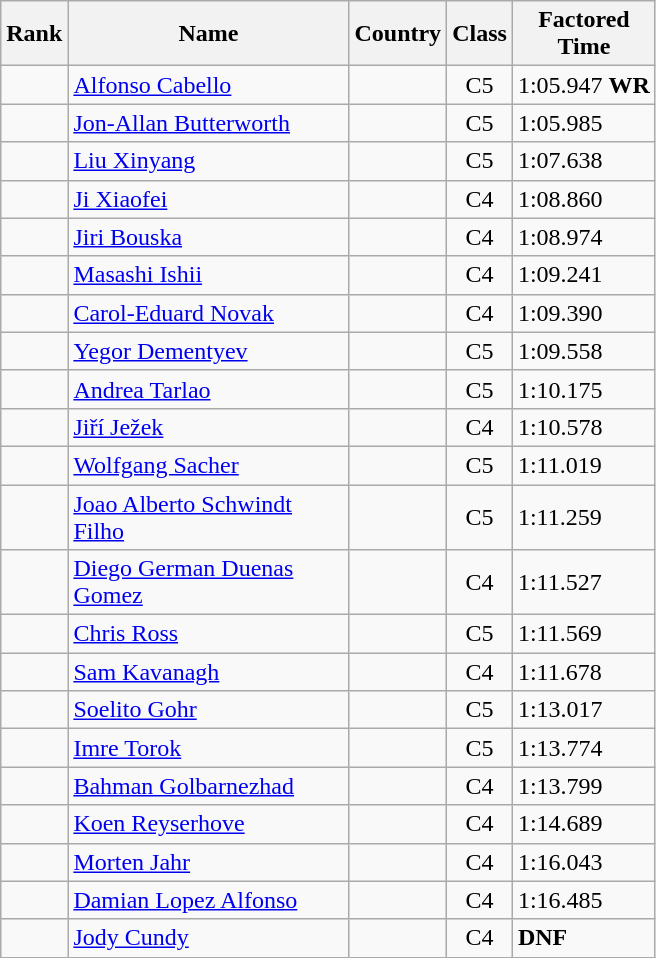<table class="wikitable sortable">
<tr>
<th width=20>Rank</th>
<th width=180>Name</th>
<th>Country</th>
<th>Class</th>
<th>Factored<br>Time</th>
</tr>
<tr>
<td align="center"></td>
<td><a href='#'>Alfonso Cabello</a></td>
<td></td>
<td align="center">C5</td>
<td>1:05.947 <strong>WR </strong></td>
</tr>
<tr>
<td align="center"></td>
<td><a href='#'>Jon-Allan Butterworth</a></td>
<td></td>
<td align="center">C5</td>
<td>1:05.985</td>
</tr>
<tr>
<td align="center"></td>
<td><a href='#'>Liu Xinyang</a></td>
<td></td>
<td align="center">C5</td>
<td>1:07.638</td>
</tr>
<tr>
<td align="center"></td>
<td><a href='#'>Ji Xiaofei</a></td>
<td></td>
<td align="center">C4</td>
<td>1:08.860</td>
</tr>
<tr>
<td align="center"></td>
<td><a href='#'>Jiri Bouska</a></td>
<td></td>
<td align="center">C4</td>
<td>1:08.974</td>
</tr>
<tr>
<td align="center"></td>
<td><a href='#'>Masashi Ishii</a></td>
<td></td>
<td align="center">C4</td>
<td>1:09.241</td>
</tr>
<tr>
<td align="center"></td>
<td><a href='#'>Carol-Eduard Novak</a></td>
<td></td>
<td align="center">C4</td>
<td>1:09.390</td>
</tr>
<tr>
<td align="center"></td>
<td><a href='#'>Yegor Dementyev</a></td>
<td></td>
<td align="center">C5</td>
<td>1:09.558</td>
</tr>
<tr>
<td align="center"></td>
<td><a href='#'>Andrea Tarlao</a></td>
<td></td>
<td align="center">C5</td>
<td>1:10.175</td>
</tr>
<tr>
<td align="center"></td>
<td><a href='#'>Jiří Ježek</a></td>
<td></td>
<td align="center">C4</td>
<td>1:10.578</td>
</tr>
<tr>
<td align="center"></td>
<td><a href='#'>Wolfgang Sacher</a></td>
<td></td>
<td align="center">C5</td>
<td>1:11.019</td>
</tr>
<tr>
<td align="center"></td>
<td><a href='#'>Joao Alberto Schwindt Filho</a></td>
<td></td>
<td align="center">C5</td>
<td>1:11.259</td>
</tr>
<tr>
<td align="center"></td>
<td><a href='#'>Diego German Duenas Gomez</a></td>
<td></td>
<td align="center">C4</td>
<td>1:11.527</td>
</tr>
<tr>
<td align="center"></td>
<td><a href='#'>Chris Ross</a></td>
<td></td>
<td align="center">C5</td>
<td>1:11.569</td>
</tr>
<tr>
<td align="center"></td>
<td><a href='#'>Sam Kavanagh</a></td>
<td></td>
<td align="center">C4</td>
<td>1:11.678</td>
</tr>
<tr>
<td align="center"></td>
<td><a href='#'>Soelito Gohr</a></td>
<td></td>
<td align="center">C5</td>
<td>1:13.017</td>
</tr>
<tr>
<td align="center"></td>
<td><a href='#'>Imre Torok</a></td>
<td></td>
<td align="center">C5</td>
<td>1:13.774</td>
</tr>
<tr>
<td align="center"></td>
<td><a href='#'>Bahman Golbarnezhad</a></td>
<td></td>
<td align="center">C4</td>
<td>1:13.799</td>
</tr>
<tr>
<td align="center"></td>
<td><a href='#'>Koen Reyserhove</a></td>
<td></td>
<td align="center">C4</td>
<td>1:14.689</td>
</tr>
<tr>
<td align="center"></td>
<td><a href='#'>Morten Jahr</a></td>
<td></td>
<td align="center">C4</td>
<td>1:16.043</td>
</tr>
<tr>
<td align="center"></td>
<td><a href='#'>Damian Lopez Alfonso</a></td>
<td></td>
<td align="center">C4</td>
<td>1:16.485</td>
</tr>
<tr>
<td align="center"></td>
<td><a href='#'>Jody Cundy</a></td>
<td></td>
<td align="center">C4</td>
<td><strong>DNF</strong></td>
</tr>
</table>
